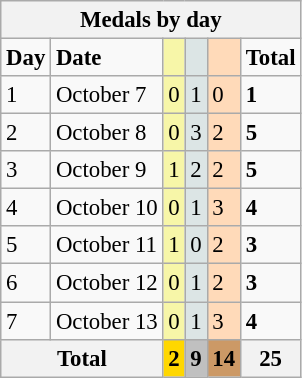<table class=wikitable style="font-size:95%;">
<tr>
<th colspan=7><strong>Medals by day</strong></th>
</tr>
<tr>
<td><strong>Day</strong></td>
<td><strong>Date</strong></td>
<td bgcolor=F7F6A8></td>
<td bgcolor=DCE5E5></td>
<td bgcolor=FFDAB9></td>
<td><strong>Total</strong></td>
</tr>
<tr>
<td>1</td>
<td>October 7</td>
<td bgcolor=F7F6A8>0</td>
<td bgcolor=DCE5E5>1</td>
<td bgcolor=FFDAB9>0</td>
<td><strong>1</strong></td>
</tr>
<tr>
<td>2</td>
<td>October 8</td>
<td bgcolor=F7F6A8>0</td>
<td bgcolor=DCE5E5>3</td>
<td bgcolor=FFDAB9>2</td>
<td><strong>5</strong></td>
</tr>
<tr>
<td>3</td>
<td>October 9</td>
<td bgcolor=F7F6A8>1</td>
<td bgcolor=DCE5E5>2</td>
<td bgcolor=FFDAB9>2</td>
<td><strong>5</strong></td>
</tr>
<tr>
<td>4</td>
<td>October 10</td>
<td bgcolor=F7F6A8>0</td>
<td bgcolor=DCE5E5>1</td>
<td bgcolor=FFDAB9>3</td>
<td><strong>4</strong></td>
</tr>
<tr>
<td>5</td>
<td>October 11</td>
<td bgcolor=F7F6A8>1</td>
<td bgcolor=DCE5E5>0</td>
<td bgcolor=FFDAB9>2</td>
<td><strong>3</strong></td>
</tr>
<tr>
<td>6</td>
<td>October 12</td>
<td bgcolor=F7F6A8>0</td>
<td bgcolor=DCE5E5>1</td>
<td bgcolor=FFDAB9>2</td>
<td><strong>3</strong></td>
</tr>
<tr>
<td>7</td>
<td>October 13</td>
<td bgcolor=F7F6A8>0</td>
<td bgcolor=DCE5E5>1</td>
<td bgcolor=FFDAB9>3</td>
<td><strong>4</strong></td>
</tr>
<tr>
<th colspan=2>Total</th>
<th style="background:gold;">2</th>
<th style="background:silver;">9</th>
<th style="background:#c96;">14</th>
<th>25</th>
</tr>
</table>
